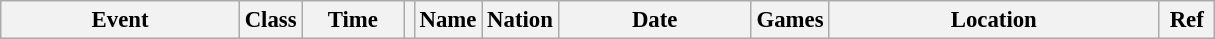<table class="wikitable" style="font-size: 95%;">
<tr>
<th style="width:10em">Event</th>
<th>Class</th>
<th style="width:4em">Time</th>
<th class="unsortable"></th>
<th>Name</th>
<th>Nation</th>
<th style="width:8em">Date</th>
<th>Games</th>
<th style="width:14em">Location</th>
<th style="width:2em">Ref<br>



</th>
</tr>
</table>
